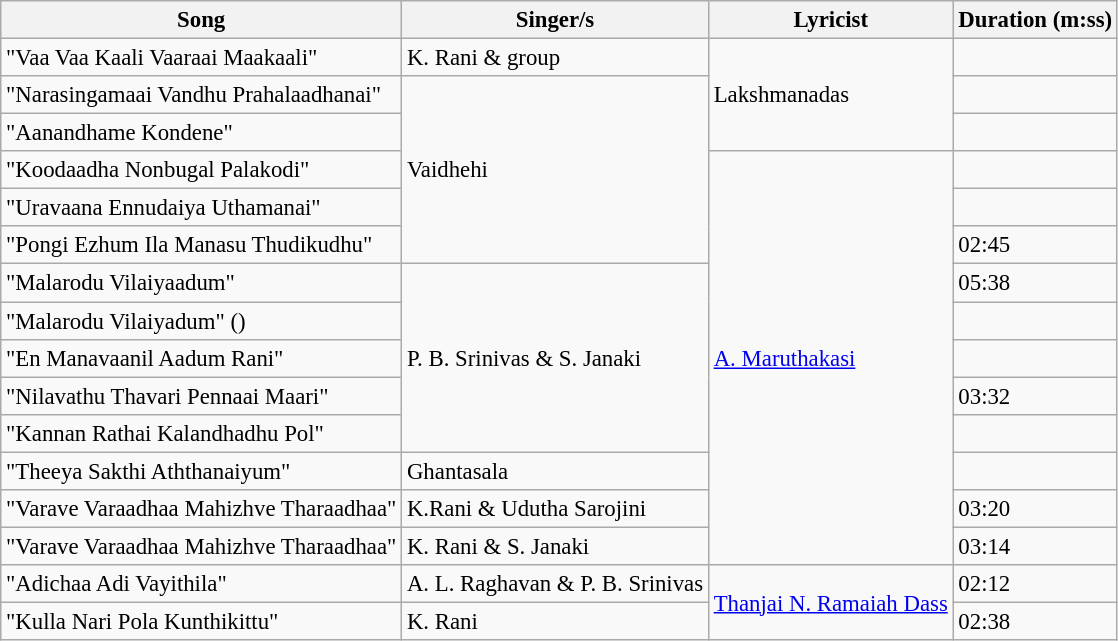<table class="wikitable" style="font-size:95%;">
<tr>
<th>Song</th>
<th>Singer/s</th>
<th>Lyricist</th>
<th>Duration (m:ss)</th>
</tr>
<tr>
<td>"Vaa Vaa Kaali Vaaraai Maakaali"</td>
<td>K. Rani & group</td>
<td rowspan=3>Lakshmanadas</td>
<td></td>
</tr>
<tr>
<td>"Narasingamaai Vandhu Prahalaadhanai"</td>
<td rowspan=5>Vaidhehi</td>
<td></td>
</tr>
<tr>
<td>"Aanandhame Kondene"</td>
<td></td>
</tr>
<tr>
<td>"Koodaadha Nonbugal Palakodi"</td>
<td rowspan=11><a href='#'>A. Maruthakasi</a></td>
<td></td>
</tr>
<tr>
<td>"Uravaana Ennudaiya Uthamanai"</td>
<td></td>
</tr>
<tr>
<td>"Pongi Ezhum Ila Manasu Thudikudhu"</td>
<td>02:45</td>
</tr>
<tr>
<td>"Malarodu Vilaiyaadum"</td>
<td rowspan=5>P. B. Srinivas & S. Janaki</td>
<td>05:38</td>
</tr>
<tr>
<td>"Malarodu Vilaiyadum" ()</td>
<td></td>
</tr>
<tr>
<td>"En Manavaanil Aadum Rani"</td>
<td></td>
</tr>
<tr>
<td>"Nilavathu Thavari Pennaai Maari"</td>
<td>03:32</td>
</tr>
<tr>
<td>"Kannan Rathai Kalandhadhu Pol"</td>
<td></td>
</tr>
<tr>
<td>"Theeya Sakthi Aththanaiyum"</td>
<td>Ghantasala</td>
<td></td>
</tr>
<tr>
<td>"Varave Varaadhaa Mahizhve Tharaadhaa"</td>
<td>K.Rani & Udutha Sarojini</td>
<td>03:20</td>
</tr>
<tr>
<td>"Varave Varaadhaa Mahizhve Tharaadhaa"</td>
<td>K. Rani & S. Janaki</td>
<td>03:14</td>
</tr>
<tr>
<td>"Adichaa Adi Vayithila"</td>
<td>A. L. Raghavan & P. B. Srinivas</td>
<td rowspan=2><a href='#'>Thanjai N. Ramaiah Dass</a></td>
<td>02:12</td>
</tr>
<tr>
<td>"Kulla Nari Pola Kunthikittu"</td>
<td>K. Rani</td>
<td>02:38</td>
</tr>
</table>
